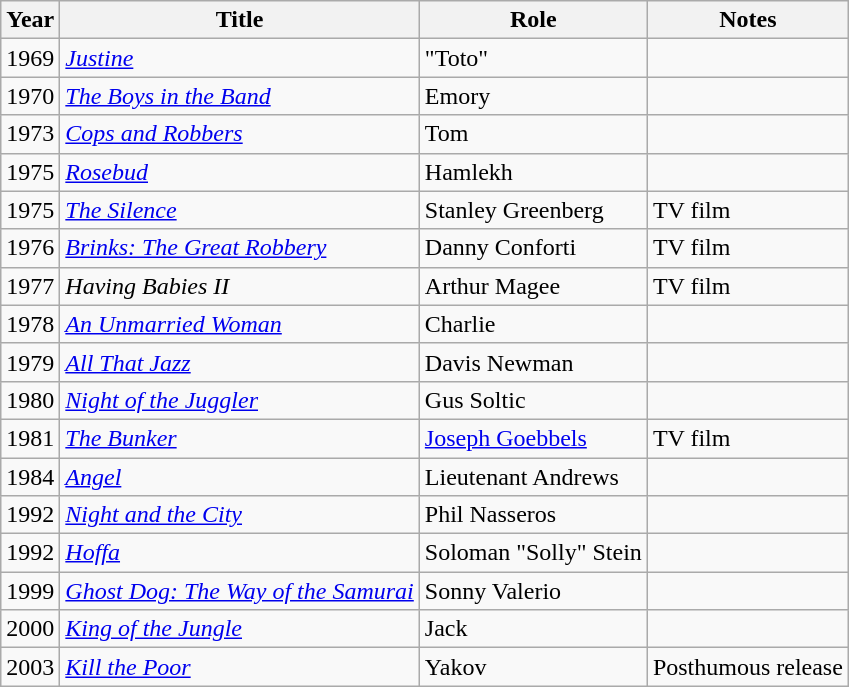<table class="wikitable sortable">
<tr>
<th>Year</th>
<th>Title</th>
<th>Role</th>
<th class="unsortable">Notes</th>
</tr>
<tr>
<td>1969</td>
<td><em><a href='#'>Justine</a></em></td>
<td>"Toto"</td>
<td></td>
</tr>
<tr>
<td>1970</td>
<td><em><a href='#'>The Boys in the Band</a></em></td>
<td>Emory</td>
<td></td>
</tr>
<tr>
<td>1973</td>
<td><em><a href='#'>Cops and Robbers</a></em></td>
<td>Tom</td>
<td></td>
</tr>
<tr>
<td>1975</td>
<td><em><a href='#'>Rosebud</a></em></td>
<td>Hamlekh</td>
<td></td>
</tr>
<tr>
<td>1975</td>
<td><em><a href='#'>The Silence</a></em></td>
<td>Stanley Greenberg</td>
<td>TV film</td>
</tr>
<tr>
<td>1976</td>
<td><em><a href='#'>Brinks: The Great Robbery</a></em></td>
<td>Danny Conforti</td>
<td>TV film</td>
</tr>
<tr>
<td>1977</td>
<td><em>Having Babies II</em></td>
<td>Arthur Magee</td>
<td>TV film</td>
</tr>
<tr>
<td>1978</td>
<td><em><a href='#'>An Unmarried Woman</a></em></td>
<td>Charlie</td>
<td></td>
</tr>
<tr>
<td>1979</td>
<td><em><a href='#'>All That Jazz</a></em></td>
<td>Davis Newman</td>
<td></td>
</tr>
<tr>
<td>1980</td>
<td><em><a href='#'>Night of the Juggler</a></em></td>
<td>Gus Soltic</td>
<td></td>
</tr>
<tr>
<td>1981</td>
<td><em><a href='#'>The Bunker</a></em></td>
<td><a href='#'>Joseph Goebbels</a></td>
<td>TV film</td>
</tr>
<tr>
<td>1984</td>
<td><em><a href='#'>Angel</a></em></td>
<td>Lieutenant Andrews</td>
<td></td>
</tr>
<tr>
<td>1992</td>
<td><em><a href='#'>Night and the City</a></em></td>
<td>Phil Nasseros</td>
<td></td>
</tr>
<tr>
<td>1992</td>
<td><em><a href='#'>Hoffa</a></em></td>
<td>Soloman "Solly" Stein</td>
<td></td>
</tr>
<tr>
<td>1999</td>
<td><em><a href='#'>Ghost Dog: The Way of the Samurai</a></em></td>
<td>Sonny Valerio</td>
<td></td>
</tr>
<tr>
<td>2000</td>
<td><em><a href='#'>King of the Jungle</a></em></td>
<td>Jack</td>
<td></td>
</tr>
<tr>
<td>2003</td>
<td><em><a href='#'>Kill the Poor</a></em></td>
<td>Yakov</td>
<td>Posthumous release</td>
</tr>
</table>
